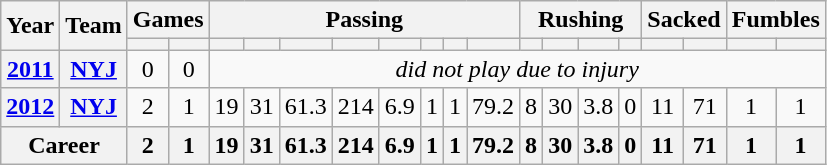<table class=wikitable style="text-align:center;">
<tr>
<th rowspan="2">Year</th>
<th rowspan="2">Team</th>
<th colspan="2">Games</th>
<th colspan="8">Passing</th>
<th colspan="4">Rushing</th>
<th colspan="2">Sacked</th>
<th colspan="2">Fumbles</th>
</tr>
<tr>
<th></th>
<th></th>
<th></th>
<th></th>
<th></th>
<th></th>
<th></th>
<th></th>
<th></th>
<th></th>
<th></th>
<th></th>
<th></th>
<th></th>
<th></th>
<th></th>
<th></th>
<th></th>
</tr>
<tr>
<th><a href='#'>2011</a></th>
<th><a href='#'>NYJ</a></th>
<td>0</td>
<td>0</td>
<td colspan="16"><em>did not play due to injury</em></td>
</tr>
<tr>
<th><a href='#'>2012</a></th>
<th><a href='#'>NYJ</a></th>
<td>2</td>
<td>1</td>
<td>19</td>
<td>31</td>
<td>61.3</td>
<td>214</td>
<td>6.9</td>
<td>1</td>
<td>1</td>
<td>79.2</td>
<td>8</td>
<td>30</td>
<td>3.8</td>
<td>0</td>
<td>11</td>
<td>71</td>
<td>1</td>
<td>1</td>
</tr>
<tr>
<th colspan="2">Career</th>
<th>2</th>
<th>1</th>
<th>19</th>
<th>31</th>
<th>61.3</th>
<th>214</th>
<th>6.9</th>
<th>1</th>
<th>1</th>
<th>79.2</th>
<th>8</th>
<th>30</th>
<th>3.8</th>
<th>0</th>
<th>11</th>
<th>71</th>
<th>1</th>
<th>1</th>
</tr>
</table>
